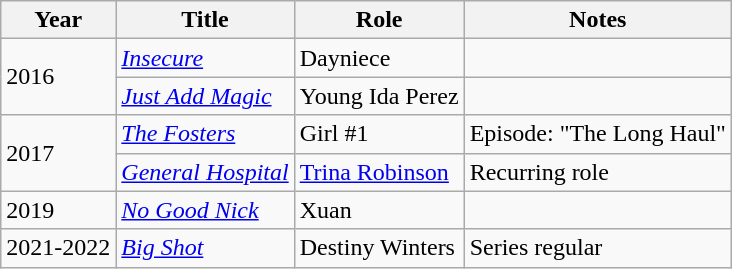<table class="wikitable sortable">
<tr>
<th>Year</th>
<th>Title</th>
<th>Role</th>
<th class="unsortable">Notes</th>
</tr>
<tr>
<td rowspan="2">2016</td>
<td><em><a href='#'>Insecure</a></em></td>
<td>Dayniece</td>
<td></td>
</tr>
<tr>
<td><em><a href='#'>Just Add Magic</a></em></td>
<td>Young Ida Perez</td>
<td></td>
</tr>
<tr>
<td rowspan="2">2017</td>
<td><em><a href='#'>The Fosters</a></em></td>
<td>Girl #1</td>
<td>Episode: "The Long Haul"</td>
</tr>
<tr>
<td><em><a href='#'>General Hospital</a></em></td>
<td><a href='#'>Trina Robinson</a> </td>
<td>Recurring role</td>
</tr>
<tr>
<td>2019</td>
<td><em><a href='#'>No Good Nick</a></em></td>
<td>Xuan</td>
<td></td>
</tr>
<tr>
<td>2021-2022</td>
<td><em><a href='#'>Big Shot</a></em></td>
<td>Destiny Winters</td>
<td>Series regular</td>
</tr>
</table>
